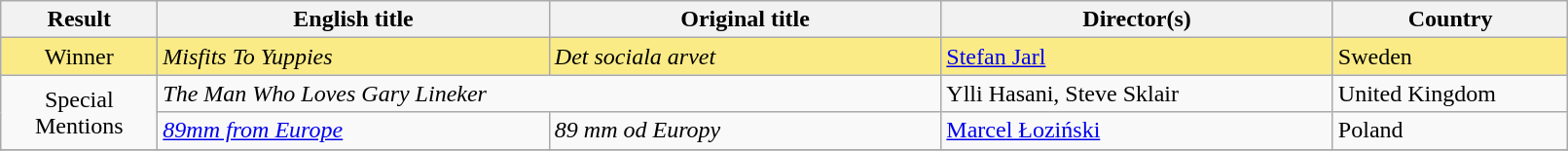<table class="wikitable" width="85%" cellpadding="5">
<tr>
<th width="5">Result</th>
<th width="25%">English title</th>
<th width="25%">Original title</th>
<th width="25%">Director(s)</th>
<th width="15%">Country</th>
</tr>
<tr style="background:#FAEB86">
<td align="center">Winner</td>
<td><em>Misfits To Yuppies</em></td>
<td><em>Det sociala arvet</em></td>
<td><a href='#'>Stefan Jarl</a></td>
<td>Sweden</td>
</tr>
<tr>
<td rowspan="2 "align="center">Special Mentions</td>
<td colspan=2><em>The Man Who Loves Gary Lineker</em></td>
<td>Ylli Hasani, Steve Sklair</td>
<td>United Kingdom</td>
</tr>
<tr>
<td><em><a href='#'>89mm from Europe</a></em></td>
<td><em>89 mm od Europy</em></td>
<td><a href='#'>Marcel Łoziński</a></td>
<td>Poland</td>
</tr>
<tr>
</tr>
</table>
